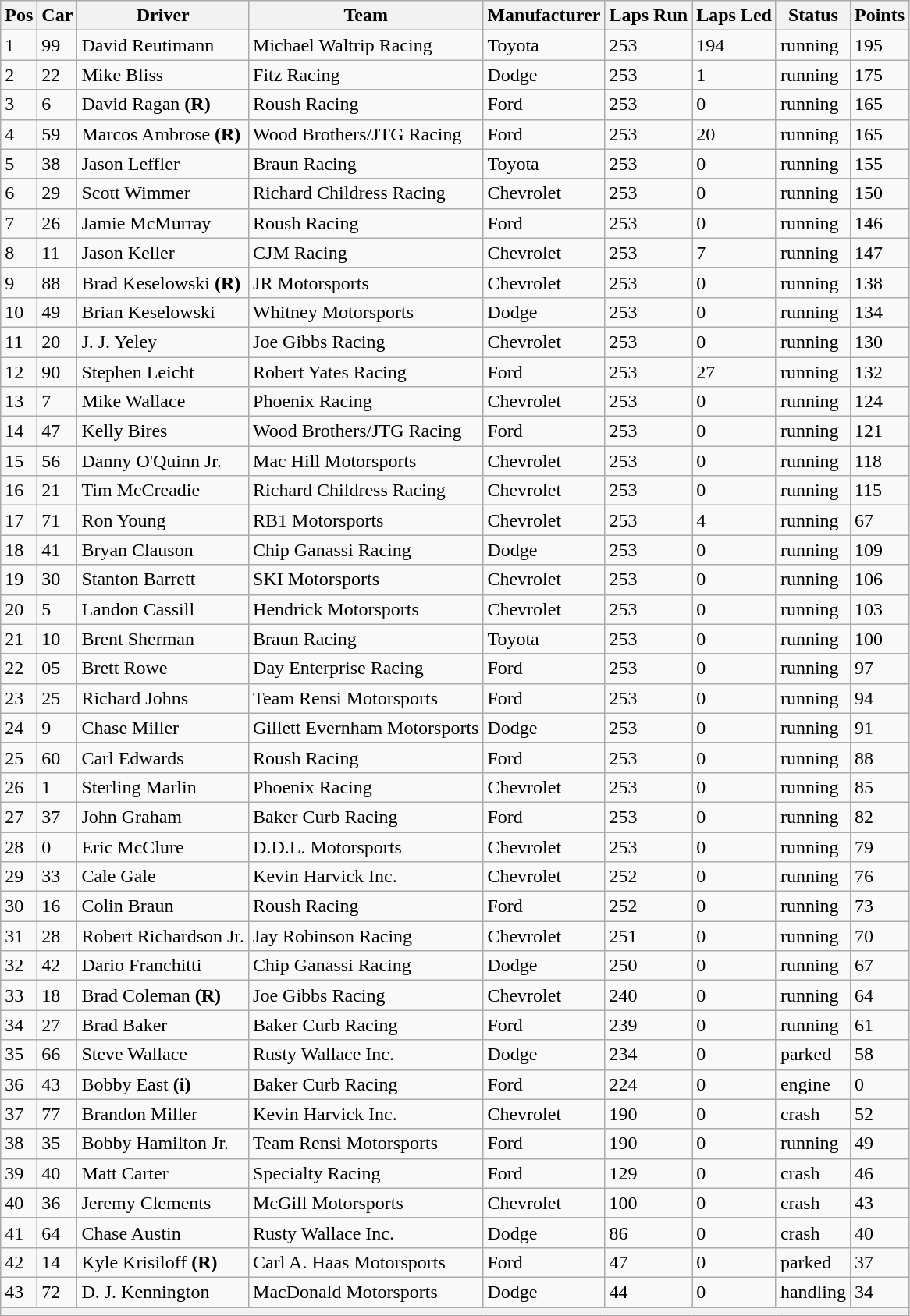<table class="sortable wikitable" border="1">
<tr>
<th>Pos</th>
<th>Car</th>
<th>Driver</th>
<th>Team</th>
<th>Manufacturer</th>
<th>Laps Run</th>
<th>Laps Led</th>
<th>Status</th>
<th>Points</th>
</tr>
<tr>
<td>1</td>
<td>99</td>
<td>David Reutimann</td>
<td>Michael Waltrip Racing</td>
<td>Toyota</td>
<td>253</td>
<td>194</td>
<td>running</td>
<td>195</td>
</tr>
<tr>
<td>2</td>
<td>22</td>
<td>Mike Bliss</td>
<td>Fitz Racing</td>
<td>Dodge</td>
<td>253</td>
<td>1</td>
<td>running</td>
<td>175</td>
</tr>
<tr>
<td>3</td>
<td>6</td>
<td>David Ragan <strong>(R)</strong></td>
<td>Roush Racing</td>
<td>Ford</td>
<td>253</td>
<td>0</td>
<td>running</td>
<td>165</td>
</tr>
<tr>
<td>4</td>
<td>59</td>
<td>Marcos Ambrose <strong>(R)</strong></td>
<td>Wood Brothers/JTG Racing</td>
<td>Ford</td>
<td>253</td>
<td>20</td>
<td>running</td>
<td>165</td>
</tr>
<tr>
<td>5</td>
<td>38</td>
<td>Jason Leffler</td>
<td>Braun Racing</td>
<td>Toyota</td>
<td>253</td>
<td>0</td>
<td>running</td>
<td>155</td>
</tr>
<tr>
<td>6</td>
<td>29</td>
<td>Scott Wimmer</td>
<td>Richard Childress Racing</td>
<td>Chevrolet</td>
<td>253</td>
<td>0</td>
<td>running</td>
<td>150</td>
</tr>
<tr>
<td>7</td>
<td>26</td>
<td>Jamie McMurray</td>
<td>Roush Racing</td>
<td>Ford</td>
<td>253</td>
<td>0</td>
<td>running</td>
<td>146</td>
</tr>
<tr>
<td>8</td>
<td>11</td>
<td>Jason Keller</td>
<td>CJM Racing</td>
<td>Chevrolet</td>
<td>253</td>
<td>7</td>
<td>running</td>
<td>147</td>
</tr>
<tr>
<td>9</td>
<td>88</td>
<td>Brad Keselowski <strong>(R)</strong></td>
<td>JR Motorsports</td>
<td>Chevrolet</td>
<td>253</td>
<td>0</td>
<td>running</td>
<td>138</td>
</tr>
<tr>
<td>10</td>
<td>49</td>
<td>Brian Keselowski</td>
<td>Whitney Motorsports</td>
<td>Dodge</td>
<td>253</td>
<td>0</td>
<td>running</td>
<td>134</td>
</tr>
<tr>
<td>11</td>
<td>20</td>
<td>J. J. Yeley</td>
<td>Joe Gibbs Racing</td>
<td>Chevrolet</td>
<td>253</td>
<td>0</td>
<td>running</td>
<td>130</td>
</tr>
<tr>
<td>12</td>
<td>90</td>
<td>Stephen Leicht</td>
<td>Robert Yates Racing</td>
<td>Ford</td>
<td>253</td>
<td>27</td>
<td>running</td>
<td>132</td>
</tr>
<tr>
<td>13</td>
<td>7</td>
<td>Mike Wallace</td>
<td>Phoenix Racing</td>
<td>Chevrolet</td>
<td>253</td>
<td>0</td>
<td>running</td>
<td>124</td>
</tr>
<tr>
<td>14</td>
<td>47</td>
<td>Kelly Bires</td>
<td>Wood Brothers/JTG Racing</td>
<td>Ford</td>
<td>253</td>
<td>0</td>
<td>running</td>
<td>121</td>
</tr>
<tr>
<td>15</td>
<td>56</td>
<td>Danny O'Quinn Jr.</td>
<td>Mac Hill Motorsports</td>
<td>Chevrolet</td>
<td>253</td>
<td>0</td>
<td>running</td>
<td>118</td>
</tr>
<tr>
<td>16</td>
<td>21</td>
<td>Tim McCreadie</td>
<td>Richard Childress Racing</td>
<td>Chevrolet</td>
<td>253</td>
<td>0</td>
<td>running</td>
<td>115</td>
</tr>
<tr>
<td>17</td>
<td>71</td>
<td>Ron Young</td>
<td>RB1 Motorsports</td>
<td>Chevrolet</td>
<td>253</td>
<td>4</td>
<td>running</td>
<td>67</td>
</tr>
<tr>
<td>18</td>
<td>41</td>
<td>Bryan Clauson</td>
<td>Chip Ganassi Racing</td>
<td>Dodge</td>
<td>253</td>
<td>0</td>
<td>running</td>
<td>109</td>
</tr>
<tr>
<td>19</td>
<td>30</td>
<td>Stanton Barrett</td>
<td>SKI Motorsports</td>
<td>Chevrolet</td>
<td>253</td>
<td>0</td>
<td>running</td>
<td>106</td>
</tr>
<tr>
<td>20</td>
<td>5</td>
<td>Landon Cassill</td>
<td>Hendrick Motorsports</td>
<td>Chevrolet</td>
<td>253</td>
<td>0</td>
<td>running</td>
<td>103</td>
</tr>
<tr>
<td>21</td>
<td>10</td>
<td>Brent Sherman</td>
<td>Braun Racing</td>
<td>Toyota</td>
<td>253</td>
<td>0</td>
<td>running</td>
<td>100</td>
</tr>
<tr>
<td>22</td>
<td>05</td>
<td>Brett Rowe</td>
<td>Day Enterprise Racing</td>
<td>Ford</td>
<td>253</td>
<td>0</td>
<td>running</td>
<td>97</td>
</tr>
<tr>
<td>23</td>
<td>25</td>
<td>Richard Johns</td>
<td>Team Rensi Motorsports</td>
<td>Ford</td>
<td>253</td>
<td>0</td>
<td>running</td>
<td>94</td>
</tr>
<tr>
<td>24</td>
<td>9</td>
<td>Chase Miller</td>
<td>Gillett Evernham Motorsports</td>
<td>Dodge</td>
<td>253</td>
<td>0</td>
<td>running</td>
<td>91</td>
</tr>
<tr>
<td>25</td>
<td>60</td>
<td>Carl Edwards</td>
<td>Roush Racing</td>
<td>Ford</td>
<td>253</td>
<td>0</td>
<td>running</td>
<td>88</td>
</tr>
<tr>
<td>26</td>
<td>1</td>
<td>Sterling Marlin</td>
<td>Phoenix Racing</td>
<td>Chevrolet</td>
<td>253</td>
<td>0</td>
<td>running</td>
<td>85</td>
</tr>
<tr>
<td>27</td>
<td>37</td>
<td>John Graham</td>
<td>Baker Curb Racing</td>
<td>Ford</td>
<td>253</td>
<td>0</td>
<td>running</td>
<td>82</td>
</tr>
<tr>
<td>28</td>
<td>0</td>
<td>Eric McClure</td>
<td>D.D.L. Motorsports</td>
<td>Chevrolet</td>
<td>253</td>
<td>0</td>
<td>running</td>
<td>79</td>
</tr>
<tr>
<td>29</td>
<td>33</td>
<td>Cale Gale</td>
<td>Kevin Harvick Inc.</td>
<td>Chevrolet</td>
<td>252</td>
<td>0</td>
<td>running</td>
<td>76</td>
</tr>
<tr>
<td>30</td>
<td>16</td>
<td>Colin Braun</td>
<td>Roush Racing</td>
<td>Ford</td>
<td>252</td>
<td>0</td>
<td>running</td>
<td>73</td>
</tr>
<tr>
<td>31</td>
<td>28</td>
<td>Robert Richardson Jr.</td>
<td>Jay Robinson Racing</td>
<td>Chevrolet</td>
<td>251</td>
<td>0</td>
<td>running</td>
<td>70</td>
</tr>
<tr>
<td>32</td>
<td>42</td>
<td>Dario Franchitti</td>
<td>Chip Ganassi Racing</td>
<td>Dodge</td>
<td>250</td>
<td>0</td>
<td>running</td>
<td>67</td>
</tr>
<tr>
<td>33</td>
<td>18</td>
<td>Brad Coleman <strong>(R)</strong></td>
<td>Joe Gibbs Racing</td>
<td>Chevrolet</td>
<td>240</td>
<td>0</td>
<td>running</td>
<td>64</td>
</tr>
<tr>
<td>34</td>
<td>27</td>
<td>Brad Baker</td>
<td>Baker Curb Racing</td>
<td>Ford</td>
<td>239</td>
<td>0</td>
<td>running</td>
<td>61</td>
</tr>
<tr>
<td>35</td>
<td>66</td>
<td>Steve Wallace</td>
<td>Rusty Wallace Inc.</td>
<td>Dodge</td>
<td>234</td>
<td>0</td>
<td>parked</td>
<td>58</td>
</tr>
<tr>
<td>36</td>
<td>43</td>
<td>Bobby East <strong>(i)</strong></td>
<td>Baker Curb Racing</td>
<td>Ford</td>
<td>224</td>
<td>0</td>
<td>engine</td>
<td>0</td>
</tr>
<tr>
<td>37</td>
<td>77</td>
<td>Brandon Miller</td>
<td>Kevin Harvick Inc.</td>
<td>Chevrolet</td>
<td>190</td>
<td>0</td>
<td>crash</td>
<td>52</td>
</tr>
<tr>
<td>38</td>
<td>35</td>
<td>Bobby Hamilton Jr.</td>
<td>Team Rensi Motorsports</td>
<td>Ford</td>
<td>190</td>
<td>0</td>
<td>running</td>
<td>49</td>
</tr>
<tr>
<td>39</td>
<td>40</td>
<td>Matt Carter</td>
<td>Specialty Racing</td>
<td>Ford</td>
<td>129</td>
<td>0</td>
<td>crash</td>
<td>46</td>
</tr>
<tr>
<td>40</td>
<td>36</td>
<td>Jeremy Clements</td>
<td>McGill Motorsports</td>
<td>Chevrolet</td>
<td>100</td>
<td>0</td>
<td>crash</td>
<td>43</td>
</tr>
<tr>
<td>41</td>
<td>64</td>
<td>Chase Austin</td>
<td>Rusty Wallace Inc.</td>
<td>Dodge</td>
<td>86</td>
<td>0</td>
<td>crash</td>
<td>40</td>
</tr>
<tr>
<td>42</td>
<td>14</td>
<td>Kyle Krisiloff <strong>(R)</strong></td>
<td>Carl A. Haas Motorsports</td>
<td>Ford</td>
<td>47</td>
<td>0</td>
<td>parked</td>
<td>37</td>
</tr>
<tr>
<td>43</td>
<td>72</td>
<td>D. J. Kennington</td>
<td>MacDonald Motorsports</td>
<td>Dodge</td>
<td>44</td>
<td>0</td>
<td>handling</td>
<td>34</td>
</tr>
<tr>
<th colspan="9"></th>
</tr>
</table>
